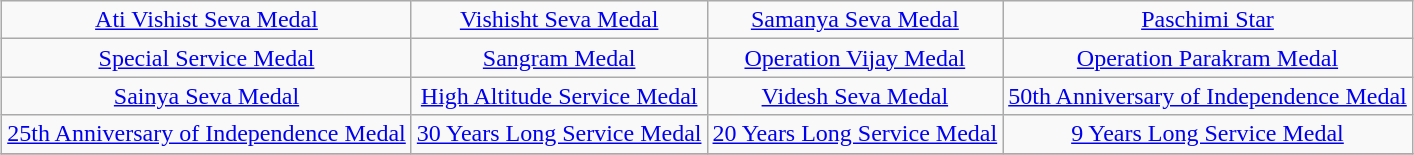<table class="wikitable" style="margin:1em auto; text-align:center;">
<tr>
<td><a href='#'>Ati Vishist Seva Medal</a></td>
<td><a href='#'>Vishisht Seva Medal</a></td>
<td><a href='#'>Samanya Seva Medal</a></td>
<td><a href='#'>Paschimi Star</a></td>
</tr>
<tr>
<td><a href='#'>Special Service Medal</a></td>
<td><a href='#'>Sangram Medal</a></td>
<td><a href='#'>Operation Vijay Medal</a></td>
<td><a href='#'>Operation Parakram Medal</a></td>
</tr>
<tr>
<td><a href='#'>Sainya Seva Medal</a></td>
<td><a href='#'>High Altitude Service Medal</a></td>
<td><a href='#'>Videsh Seva Medal</a></td>
<td><a href='#'>50th Anniversary of Independence Medal</a></td>
</tr>
<tr>
<td><a href='#'>25th Anniversary of Independence Medal</a></td>
<td><a href='#'>30 Years Long Service Medal</a></td>
<td><a href='#'>20 Years Long Service Medal</a></td>
<td><a href='#'>9 Years Long Service Medal</a></td>
</tr>
<tr>
</tr>
</table>
